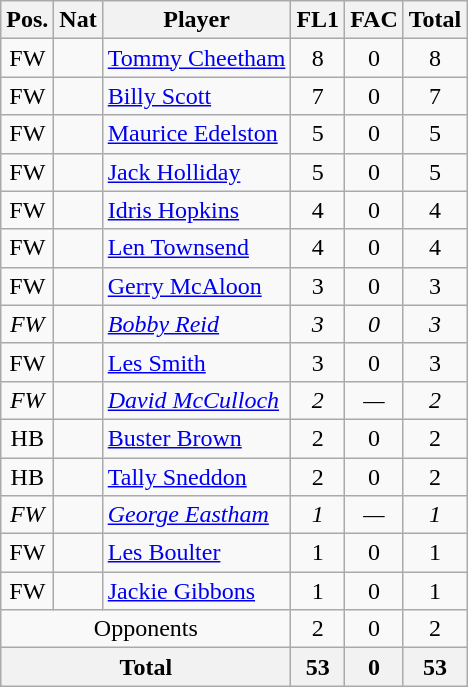<table class="wikitable"  style="text-align:center; border:1px #aaa solid;">
<tr>
<th>Pos.</th>
<th>Nat</th>
<th>Player</th>
<th>FL1</th>
<th>FAC</th>
<th>Total</th>
</tr>
<tr>
<td>FW</td>
<td></td>
<td style="text-align:left;"><a href='#'>Tommy Cheetham</a></td>
<td>8</td>
<td>0</td>
<td>8</td>
</tr>
<tr>
<td>FW</td>
<td></td>
<td style="text-align:left;"><a href='#'>Billy Scott</a></td>
<td>7</td>
<td>0</td>
<td>7</td>
</tr>
<tr>
<td>FW</td>
<td></td>
<td style="text-align:left;"><a href='#'>Maurice Edelston</a></td>
<td>5</td>
<td>0</td>
<td>5</td>
</tr>
<tr>
<td>FW</td>
<td></td>
<td style="text-align:left;"><a href='#'>Jack Holliday</a></td>
<td>5</td>
<td>0</td>
<td>5</td>
</tr>
<tr>
<td>FW</td>
<td></td>
<td style="text-align:left;"><a href='#'>Idris Hopkins</a></td>
<td>4</td>
<td>0</td>
<td>4</td>
</tr>
<tr>
<td>FW</td>
<td></td>
<td style="text-align:left;"><a href='#'>Len Townsend</a></td>
<td>4</td>
<td>0</td>
<td>4</td>
</tr>
<tr>
<td>FW</td>
<td></td>
<td style="text-align:left;"><a href='#'>Gerry McAloon</a></td>
<td>3</td>
<td>0</td>
<td>3</td>
</tr>
<tr>
<td><em>FW</em></td>
<td><em></em></td>
<td style="text-align:left;"><a href='#'><em>Bobby Reid</em></a></td>
<td><em>3</em></td>
<td><em>0</em></td>
<td><em>3</em></td>
</tr>
<tr>
<td>FW</td>
<td></td>
<td style="text-align:left;"><a href='#'>Les Smith</a></td>
<td>3</td>
<td>0</td>
<td>3</td>
</tr>
<tr>
<td><em>FW</em></td>
<td><em></em></td>
<td style="text-align:left;"><em><a href='#'>David McCulloch</a></em></td>
<td><em>2</em></td>
<td><em>—</em></td>
<td><em>2</em></td>
</tr>
<tr>
<td>HB</td>
<td></td>
<td style="text-align:left;"><a href='#'>Buster Brown</a></td>
<td>2</td>
<td>0</td>
<td>2</td>
</tr>
<tr>
<td>HB</td>
<td></td>
<td style="text-align:left;"><a href='#'>Tally Sneddon</a></td>
<td>2</td>
<td>0</td>
<td>2</td>
</tr>
<tr>
<td><em>FW</em></td>
<td><em></em></td>
<td style="text-align:left;"><a href='#'><em>George Eastham</em></a></td>
<td><em>1</em></td>
<td><em>—</em></td>
<td><em>1</em></td>
</tr>
<tr>
<td>FW</td>
<td></td>
<td style="text-align:left;"><a href='#'>Les Boulter</a></td>
<td>1</td>
<td>0</td>
<td>1</td>
</tr>
<tr>
<td>FW</td>
<td></td>
<td style="text-align:left;"><a href='#'>Jackie Gibbons</a></td>
<td>1</td>
<td>0</td>
<td>1</td>
</tr>
<tr>
<td colspan="3">Opponents</td>
<td>2</td>
<td>0</td>
<td>2</td>
</tr>
<tr>
<th colspan="3">Total</th>
<th>53</th>
<th>0</th>
<th>53</th>
</tr>
</table>
